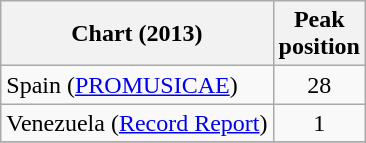<table class="wikitable sortable">
<tr>
<th>Chart (2013)</th>
<th>Peak<br>position</th>
</tr>
<tr>
<td>Spain (<a href='#'>PROMUSICAE</a>)</td>
<td style="text-align:center;">28</td>
</tr>
<tr>
<td>Venezuela (<a href='#'>Record Report</a>)</td>
<td align="center">1</td>
</tr>
<tr>
</tr>
</table>
